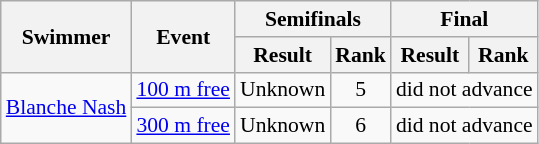<table class=wikitable style="font-size:90%">
<tr>
<th rowspan=2>Swimmer</th>
<th rowspan=2>Event</th>
<th colspan=2>Semifinals</th>
<th colspan=2>Final</th>
</tr>
<tr>
<th>Result</th>
<th>Rank</th>
<th>Result</th>
<th>Rank</th>
</tr>
<tr>
<td rowspan=2><a href='#'>Blanche Nash</a></td>
<td><a href='#'>100 m free</a></td>
<td align=center>Unknown</td>
<td align=center>5</td>
<td align=center colspan=2>did not advance</td>
</tr>
<tr>
<td><a href='#'>300 m free</a></td>
<td align=center>Unknown</td>
<td align=center>6</td>
<td align=center colspan=2>did not advance</td>
</tr>
</table>
